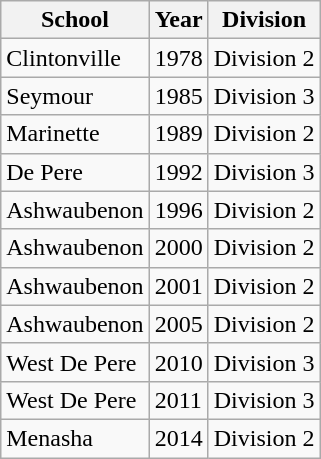<table class="wikitable">
<tr>
<th>School</th>
<th>Year</th>
<th>Division</th>
</tr>
<tr>
<td>Clintonville</td>
<td>1978</td>
<td>Division 2</td>
</tr>
<tr>
<td>Seymour</td>
<td>1985</td>
<td>Division 3</td>
</tr>
<tr>
<td>Marinette</td>
<td>1989</td>
<td>Division 2</td>
</tr>
<tr>
<td>De Pere</td>
<td>1992</td>
<td>Division 3</td>
</tr>
<tr>
<td>Ashwaubenon</td>
<td>1996</td>
<td>Division 2</td>
</tr>
<tr>
<td>Ashwaubenon</td>
<td>2000</td>
<td>Division 2</td>
</tr>
<tr>
<td>Ashwaubenon</td>
<td>2001</td>
<td>Division 2</td>
</tr>
<tr>
<td>Ashwaubenon</td>
<td>2005</td>
<td>Division 2</td>
</tr>
<tr>
<td>West De Pere</td>
<td>2010</td>
<td>Division 3</td>
</tr>
<tr>
<td>West De Pere</td>
<td>2011</td>
<td>Division 3</td>
</tr>
<tr>
<td>Menasha</td>
<td>2014</td>
<td>Division 2</td>
</tr>
</table>
